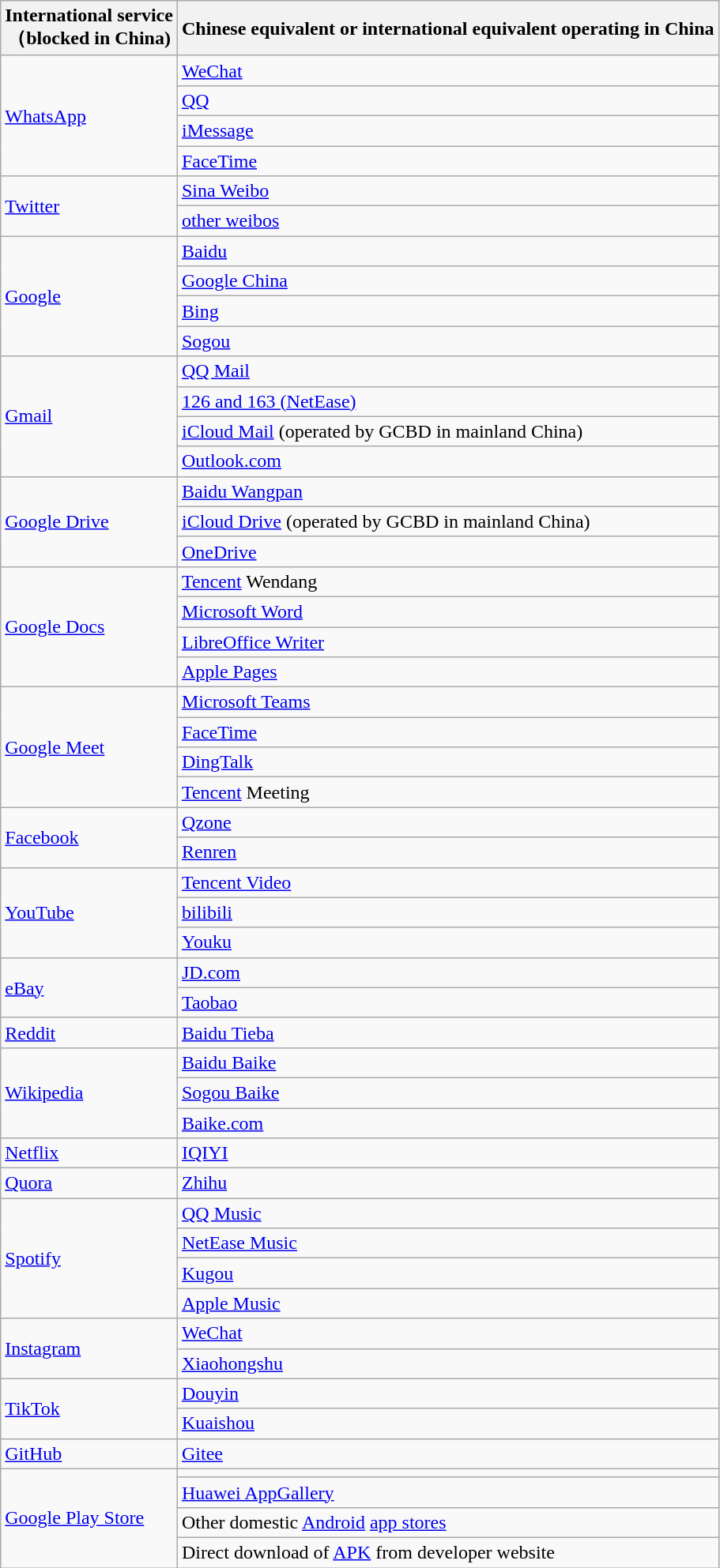<table class="wikitable">
<tr>
<th>International service<br>（blocked in China)</th>
<th>Chinese equivalent or international equivalent operating in China</th>
</tr>
<tr>
<td rowspan="4"><a href='#'>WhatsApp</a></td>
<td><a href='#'>WeChat</a></td>
</tr>
<tr>
<td><a href='#'>QQ</a></td>
</tr>
<tr>
<td><a href='#'>iMessage</a></td>
</tr>
<tr>
<td><a href='#'>FaceTime</a></td>
</tr>
<tr>
<td rowspan="2"><a href='#'>Twitter</a></td>
<td><a href='#'>Sina Weibo</a></td>
</tr>
<tr>
<td><a href='#'>other weibos</a></td>
</tr>
<tr>
<td rowspan="4"><a href='#'>Google</a></td>
<td><a href='#'>Baidu</a></td>
</tr>
<tr>
<td><a href='#'>Google China</a></td>
</tr>
<tr>
<td><a href='#'>Bing</a></td>
</tr>
<tr>
<td><a href='#'>Sogou</a></td>
</tr>
<tr>
<td rowspan="4"><a href='#'>Gmail</a></td>
<td><a href='#'>QQ Mail</a></td>
</tr>
<tr>
<td><a href='#'>126 and 163 (NetEase)</a></td>
</tr>
<tr>
<td><a href='#'>iCloud Mail</a> (operated by GCBD in mainland China)</td>
</tr>
<tr>
<td><a href='#'>Outlook.com</a></td>
</tr>
<tr>
<td rowspan="3"><a href='#'>Google Drive</a></td>
<td><a href='#'>Baidu Wangpan</a></td>
</tr>
<tr>
<td><a href='#'>iCloud Drive</a> (operated by GCBD in mainland China)</td>
</tr>
<tr>
<td><a href='#'>OneDrive</a></td>
</tr>
<tr>
<td rowspan="4"><a href='#'>Google Docs</a></td>
<td><a href='#'>Tencent</a> Wendang</td>
</tr>
<tr>
<td><a href='#'>Microsoft Word</a></td>
</tr>
<tr>
<td><a href='#'>LibreOffice Writer</a></td>
</tr>
<tr>
<td><a href='#'>Apple Pages</a></td>
</tr>
<tr>
<td rowspan="4"><a href='#'>Google Meet</a></td>
<td><a href='#'>Microsoft Teams</a></td>
</tr>
<tr>
<td><a href='#'>FaceTime</a></td>
</tr>
<tr>
<td><a href='#'>DingTalk</a></td>
</tr>
<tr>
<td><a href='#'>Tencent</a> Meeting</td>
</tr>
<tr>
<td rowspan="2"><a href='#'>Facebook</a></td>
<td><a href='#'>Qzone</a></td>
</tr>
<tr>
<td><a href='#'>Renren</a></td>
</tr>
<tr>
<td rowspan="3"><a href='#'>YouTube</a></td>
<td><a href='#'>Tencent Video</a></td>
</tr>
<tr>
<td><a href='#'>bilibili</a></td>
</tr>
<tr>
<td><a href='#'>Youku</a></td>
</tr>
<tr>
<td rowspan="2"><a href='#'>eBay</a></td>
<td><a href='#'>JD.com</a></td>
</tr>
<tr>
<td><a href='#'>Taobao</a></td>
</tr>
<tr>
<td><a href='#'>Reddit</a></td>
<td><a href='#'>Baidu Tieba</a></td>
</tr>
<tr>
<td rowspan="3"><a href='#'>Wikipedia</a></td>
<td><a href='#'>Baidu Baike</a></td>
</tr>
<tr>
<td><a href='#'>Sogou Baike</a></td>
</tr>
<tr>
<td><a href='#'>Baike.com</a></td>
</tr>
<tr>
<td><a href='#'>Netflix</a></td>
<td><a href='#'>IQIYI</a></td>
</tr>
<tr>
<td><a href='#'>Quora</a></td>
<td><a href='#'>Zhihu</a></td>
</tr>
<tr>
<td rowspan="4"><a href='#'>Spotify</a></td>
<td><a href='#'>QQ Music</a></td>
</tr>
<tr>
<td><a href='#'>NetEase Music</a></td>
</tr>
<tr>
<td><a href='#'>Kugou</a></td>
</tr>
<tr>
<td><a href='#'>Apple Music</a></td>
</tr>
<tr>
<td rowspan="2"><a href='#'>Instagram</a></td>
<td><a href='#'>WeChat</a></td>
</tr>
<tr>
<td><a href='#'>Xiaohongshu</a></td>
</tr>
<tr>
<td rowspan="2"><a href='#'>TikTok</a></td>
<td><a href='#'>Douyin</a></td>
</tr>
<tr>
<td><a href='#'>Kuaishou</a></td>
</tr>
<tr>
<td><a href='#'>GitHub</a></td>
<td><a href='#'>Gitee</a></td>
</tr>
<tr>
<td rowspan="4"><a href='#'>Google Play Store</a></td>
<td></td>
</tr>
<tr>
<td><a href='#'>Huawei AppGallery</a></td>
</tr>
<tr>
<td>Other domestic <a href='#'>Android</a> <a href='#'>app stores</a></td>
</tr>
<tr>
<td>Direct download of <a href='#'>APK</a> from developer website</td>
</tr>
</table>
